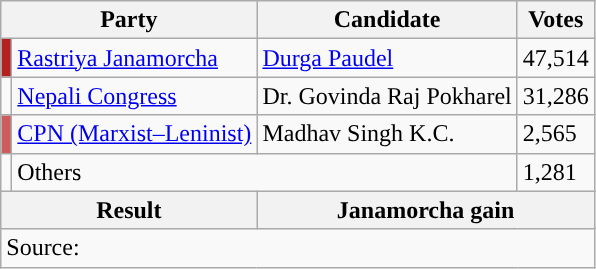<table class="wikitable">
<tr>
<th colspan="2">Party</th>
<th>Candidate</th>
<th>Votes</th>
</tr>
<tr>
<td style="background-color:firebrick"></td>
<td><a href='#'>Rastriya Janamorcha</a></td>
<td><a href='#'>Durga Paudel</a></td>
<td>47,514</td>
</tr>
<tr>
<td style="background-color:"></td>
<td><a href='#'>Nepali Congress</a></td>
<td>Dr. Govinda Raj Pokharel</td>
<td>31,286</td>
</tr>
<tr>
<td style="background-color:indianred"></td>
<td><a href='#'>CPN (Marxist–Leninist)</a></td>
<td>Madhav Singh K.C.</td>
<td>2,565</td>
</tr>
<tr>
<td></td>
<td colspan="2">Others</td>
<td>1,281</td>
</tr>
<tr>
<th colspan="2">Result</th>
<th colspan="2">Janamorcha gain</th>
</tr>
<tr>
<td colspan="4">Source: </td>
</tr>
</table>
